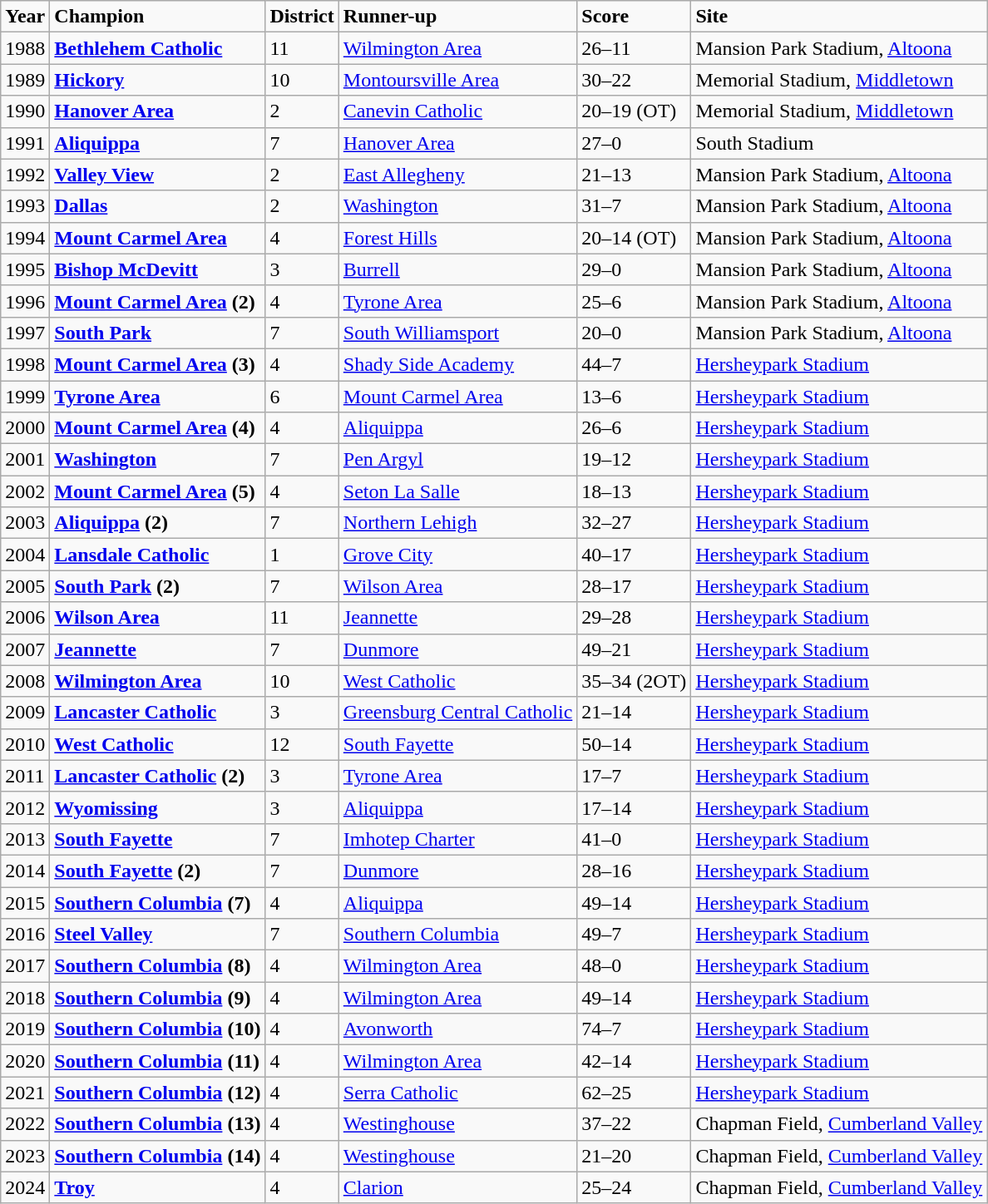<table class="wikitable sortable">
<tr>
<td><strong>Year</strong></td>
<td><strong>Champion</strong></td>
<td><strong>District</strong></td>
<td><strong>Runner-up</strong></td>
<td><strong>Score</strong></td>
<td><strong>Site</strong></td>
</tr>
<tr>
<td>1988</td>
<td><a href='#'><strong>Bethlehem Catholic</strong></a></td>
<td>11</td>
<td><a href='#'>Wilmington Area</a></td>
<td>26–11</td>
<td>Mansion Park Stadium, <a href='#'>Altoona</a></td>
</tr>
<tr>
<td>1989</td>
<td><a href='#'><strong>Hickory</strong></a></td>
<td>10</td>
<td><a href='#'>Montoursville Area</a></td>
<td>30–22</td>
<td>Memorial Stadium, <a href='#'>Middletown</a></td>
</tr>
<tr>
<td>1990</td>
<td><a href='#'><strong>Hanover Area</strong></a></td>
<td>2</td>
<td><a href='#'>Canevin Catholic</a></td>
<td>20–19 (OT)</td>
<td>Memorial Stadium, <a href='#'>Middletown</a></td>
</tr>
<tr>
<td>1991</td>
<td><a href='#'><strong>Aliquippa</strong></a></td>
<td>7</td>
<td><a href='#'>Hanover Area</a></td>
<td>27–0</td>
<td>South Stadium</td>
</tr>
<tr>
<td>1992</td>
<td><a href='#'><strong>Valley View</strong></a></td>
<td>2</td>
<td><a href='#'>East Allegheny</a></td>
<td>21–13</td>
<td>Mansion Park Stadium, <a href='#'>Altoona</a></td>
</tr>
<tr>
<td>1993</td>
<td><a href='#'><strong>Dallas</strong></a></td>
<td>2</td>
<td><a href='#'>Washington</a></td>
<td>31–7</td>
<td>Mansion Park Stadium, <a href='#'>Altoona</a></td>
</tr>
<tr>
<td>1994</td>
<td><a href='#'><strong>Mount Carmel Area</strong></a></td>
<td>4</td>
<td><a href='#'>Forest Hills</a></td>
<td>20–14 (OT)</td>
<td>Mansion Park Stadium, <a href='#'>Altoona</a></td>
</tr>
<tr>
<td>1995</td>
<td><a href='#'><strong>Bishop McDevitt</strong></a></td>
<td>3</td>
<td><a href='#'>Burrell</a></td>
<td>29–0</td>
<td>Mansion Park Stadium, <a href='#'>Altoona</a></td>
</tr>
<tr>
<td>1996</td>
<td><a href='#'><strong>Mount Carmel Area</strong></a> <strong>(2)</strong></td>
<td>4</td>
<td><a href='#'>Tyrone Area</a></td>
<td>25–6</td>
<td>Mansion Park Stadium, <a href='#'>Altoona</a></td>
</tr>
<tr>
<td>1997</td>
<td><a href='#'><strong>South Park</strong></a></td>
<td>7</td>
<td><a href='#'>South Williamsport</a></td>
<td>20–0</td>
<td>Mansion Park Stadium, <a href='#'>Altoona</a></td>
</tr>
<tr>
<td>1998</td>
<td><a href='#'><strong>Mount Carmel Area</strong></a> <strong>(3)</strong></td>
<td>4</td>
<td><a href='#'>Shady Side Academy</a></td>
<td>44–7</td>
<td><a href='#'>Hersheypark Stadium</a></td>
</tr>
<tr>
<td>1999</td>
<td><a href='#'><strong>Tyrone Area</strong></a></td>
<td>6</td>
<td><a href='#'>Mount Carmel Area</a></td>
<td>13–6</td>
<td><a href='#'>Hersheypark Stadium</a></td>
</tr>
<tr>
<td>2000</td>
<td><a href='#'><strong>Mount Carmel Area</strong></a> <strong>(4)</strong></td>
<td>4</td>
<td><a href='#'>Aliquippa</a></td>
<td>26–6</td>
<td><a href='#'>Hersheypark Stadium</a></td>
</tr>
<tr>
<td>2001</td>
<td><a href='#'><strong>Washington</strong></a></td>
<td>7</td>
<td><a href='#'>Pen Argyl</a></td>
<td>19–12</td>
<td><a href='#'>Hersheypark Stadium</a></td>
</tr>
<tr>
<td>2002</td>
<td><a href='#'><strong>Mount Carmel Area</strong></a> <strong>(5)</strong></td>
<td>4</td>
<td><a href='#'>Seton La Salle</a></td>
<td>18–13</td>
<td><a href='#'>Hersheypark Stadium</a></td>
</tr>
<tr>
<td>2003</td>
<td><a href='#'><strong>Aliquippa</strong></a> <strong>(2)</strong></td>
<td>7</td>
<td><a href='#'>Northern Lehigh</a></td>
<td>32–27</td>
<td><a href='#'>Hersheypark Stadium</a></td>
</tr>
<tr>
<td>2004</td>
<td><a href='#'><strong>Lansdale Catholic</strong></a></td>
<td>1</td>
<td><a href='#'>Grove City</a></td>
<td>40–17</td>
<td><a href='#'>Hersheypark Stadium</a></td>
</tr>
<tr>
<td>2005</td>
<td><a href='#'><strong>South Park</strong></a> <strong>(2)</strong></td>
<td>7</td>
<td><a href='#'>Wilson Area</a></td>
<td>28–17</td>
<td><a href='#'>Hersheypark Stadium</a></td>
</tr>
<tr>
<td>2006</td>
<td><a href='#'><strong>Wilson Area</strong></a></td>
<td>11</td>
<td><a href='#'>Jeannette</a></td>
<td>29–28</td>
<td><a href='#'>Hersheypark Stadium</a></td>
</tr>
<tr>
<td>2007</td>
<td><a href='#'><strong>Jeannette</strong></a></td>
<td>7</td>
<td><a href='#'>Dunmore</a></td>
<td>49–21</td>
<td><a href='#'>Hersheypark Stadium</a></td>
</tr>
<tr>
<td>2008</td>
<td><a href='#'><strong>Wilmington Area</strong></a></td>
<td>10</td>
<td><a href='#'>West Catholic</a></td>
<td>35–34 (2OT)</td>
<td><a href='#'>Hersheypark Stadium</a></td>
</tr>
<tr>
<td>2009</td>
<td><a href='#'><strong>Lancaster Catholic</strong></a></td>
<td>3</td>
<td><a href='#'>Greensburg Central Catholic</a></td>
<td>21–14</td>
<td><a href='#'>Hersheypark Stadium</a></td>
</tr>
<tr>
<td>2010</td>
<td><a href='#'><strong>West Catholic</strong></a></td>
<td>12</td>
<td><a href='#'>South Fayette</a></td>
<td>50–14</td>
<td><a href='#'>Hersheypark Stadium</a></td>
</tr>
<tr>
<td>2011</td>
<td><a href='#'><strong>Lancaster Catholic</strong></a> <strong>(2)</strong></td>
<td>3</td>
<td><a href='#'>Tyrone Area</a></td>
<td>17–7</td>
<td><a href='#'>Hersheypark Stadium</a></td>
</tr>
<tr>
<td>2012</td>
<td><a href='#'><strong>Wyomissing</strong></a></td>
<td>3</td>
<td><a href='#'>Aliquippa</a></td>
<td>17–14</td>
<td><a href='#'>Hersheypark Stadium</a></td>
</tr>
<tr>
<td>2013</td>
<td><a href='#'><strong>South Fayette</strong></a></td>
<td>7</td>
<td><a href='#'>Imhotep Charter</a></td>
<td>41–0</td>
<td><a href='#'>Hersheypark Stadium</a></td>
</tr>
<tr>
<td>2014</td>
<td><a href='#'><strong>South Fayette</strong></a> <strong>(2)</strong></td>
<td>7</td>
<td><a href='#'>Dunmore</a></td>
<td>28–16</td>
<td><a href='#'>Hersheypark Stadium</a></td>
</tr>
<tr>
<td>2015</td>
<td><a href='#'><strong>Southern Columbia</strong></a> <strong>(7)</strong></td>
<td>4</td>
<td><a href='#'>Aliquippa</a></td>
<td>49–14</td>
<td><a href='#'>Hersheypark Stadium</a></td>
</tr>
<tr>
<td>2016</td>
<td><a href='#'><strong>Steel Valley</strong></a></td>
<td>7</td>
<td><a href='#'>Southern Columbia</a></td>
<td>49–7</td>
<td><a href='#'>Hersheypark Stadium</a></td>
</tr>
<tr>
<td>2017</td>
<td><a href='#'><strong>Southern Columbia</strong></a> <strong>(8)</strong></td>
<td>4</td>
<td><a href='#'>Wilmington Area</a></td>
<td>48–0</td>
<td><a href='#'>Hersheypark Stadium</a></td>
</tr>
<tr>
<td>2018</td>
<td><a href='#'><strong>Southern Columbia</strong></a> <strong>(9)</strong></td>
<td>4</td>
<td><a href='#'>Wilmington Area</a></td>
<td>49–14</td>
<td><a href='#'>Hersheypark Stadium</a></td>
</tr>
<tr>
<td>2019</td>
<td><a href='#'><strong>Southern Columbia</strong></a> <strong>(10)</strong></td>
<td>4</td>
<td><a href='#'>Avonworth</a></td>
<td>74–7</td>
<td><a href='#'>Hersheypark Stadium</a></td>
</tr>
<tr>
<td>2020</td>
<td><a href='#'><strong>Southern Columbia</strong></a> <strong>(11)</strong></td>
<td>4</td>
<td><a href='#'>Wilmington Area</a></td>
<td>42–14</td>
<td><a href='#'>Hersheypark Stadium</a></td>
</tr>
<tr>
<td>2021</td>
<td><a href='#'><strong>Southern Columbia</strong></a> <strong>(12)</strong></td>
<td>4</td>
<td><a href='#'>Serra Catholic</a></td>
<td>62–25</td>
<td><a href='#'>Hersheypark Stadium</a></td>
</tr>
<tr>
<td>2022</td>
<td><a href='#'><strong>Southern Columbia</strong></a> <strong>(13)</strong></td>
<td>4</td>
<td><a href='#'>Westinghouse</a></td>
<td>37–22</td>
<td>Chapman Field, <a href='#'>Cumberland Valley</a></td>
</tr>
<tr>
<td>2023</td>
<td><a href='#'><strong>Southern Columbia</strong></a> <strong>(14)</strong></td>
<td>4</td>
<td><a href='#'>Westinghouse</a></td>
<td>21–20</td>
<td>Chapman Field, <a href='#'>Cumberland Valley</a></td>
</tr>
<tr>
<td>2024</td>
<td><a href='#'><strong>Troy</strong></a></td>
<td>4</td>
<td><a href='#'>Clarion</a></td>
<td>25–24</td>
<td>Chapman Field, <a href='#'>Cumberland Valley</a></td>
</tr>
</table>
